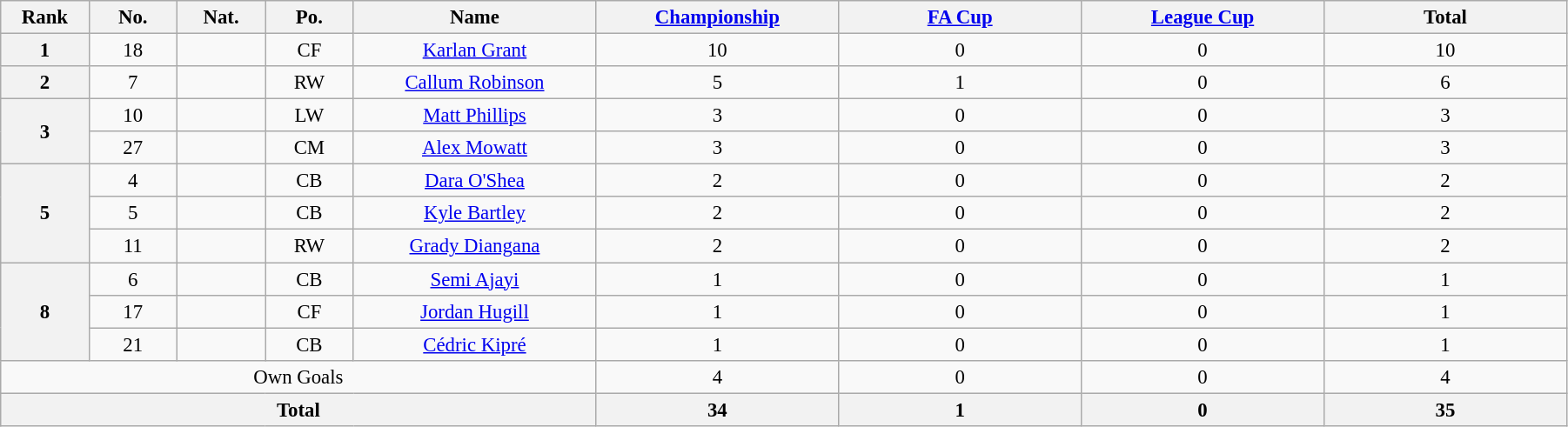<table class="wikitable" style="text-align:center; font-size:95%; width:95%;">
<tr>
<th width=50px>Rank</th>
<th width=50px>No.</th>
<th width=50px>Nat.</th>
<th width=50px>Po.</th>
<th width=150px>Name</th>
<th width=150px><a href='#'>Championship</a></th>
<th width=150px><a href='#'>FA Cup</a></th>
<th width=150px><a href='#'>League Cup</a></th>
<th width=150px>Total</th>
</tr>
<tr>
<th rowspan=1>1</th>
<td>18</td>
<td></td>
<td>CF</td>
<td><a href='#'>Karlan Grant</a></td>
<td>10</td>
<td>0</td>
<td>0</td>
<td>10</td>
</tr>
<tr>
<th rowspan=1>2</th>
<td>7</td>
<td></td>
<td>RW</td>
<td><a href='#'>Callum Robinson</a></td>
<td>5</td>
<td>1</td>
<td>0</td>
<td>6</td>
</tr>
<tr>
<th rowspan=2>3</th>
<td>10</td>
<td></td>
<td>LW</td>
<td><a href='#'>Matt Phillips</a></td>
<td>3</td>
<td>0</td>
<td>0</td>
<td>3</td>
</tr>
<tr>
<td>27</td>
<td></td>
<td>CM</td>
<td><a href='#'>Alex Mowatt</a></td>
<td>3</td>
<td>0</td>
<td>0</td>
<td>3</td>
</tr>
<tr>
<th rowspan=3>5</th>
<td>4</td>
<td></td>
<td>CB</td>
<td><a href='#'>Dara O'Shea</a></td>
<td>2</td>
<td>0</td>
<td>0</td>
<td>2</td>
</tr>
<tr>
<td>5</td>
<td></td>
<td>CB</td>
<td><a href='#'>Kyle Bartley</a></td>
<td>2</td>
<td>0</td>
<td>0</td>
<td>2</td>
</tr>
<tr>
<td>11</td>
<td></td>
<td>RW</td>
<td><a href='#'>Grady Diangana</a></td>
<td>2</td>
<td>0</td>
<td>0</td>
<td>2</td>
</tr>
<tr>
<th rowspan=3>8</th>
<td>6</td>
<td></td>
<td>CB</td>
<td><a href='#'>Semi Ajayi</a></td>
<td>1</td>
<td>0</td>
<td>0</td>
<td>1</td>
</tr>
<tr>
<td>17</td>
<td></td>
<td>CF</td>
<td><a href='#'>Jordan Hugill</a></td>
<td>1</td>
<td>0</td>
<td>0</td>
<td>1</td>
</tr>
<tr>
<td>21</td>
<td></td>
<td>CB</td>
<td><a href='#'>Cédric Kipré</a></td>
<td>1</td>
<td>0</td>
<td>0</td>
<td>1</td>
</tr>
<tr>
<td colspan=5>Own Goals</td>
<td>4</td>
<td>0</td>
<td>0</td>
<td>4</td>
</tr>
<tr>
<th colspan=5>Total</th>
<th>34</th>
<th>1</th>
<th>0</th>
<th>35</th>
</tr>
</table>
